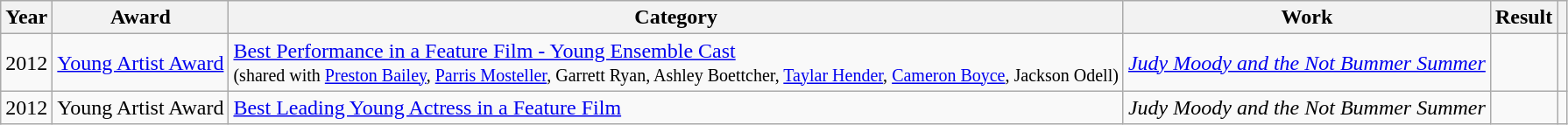<table class="wikitable sortable">
<tr>
<th>Year</th>
<th>Award</th>
<th>Category</th>
<th>Work</th>
<th>Result</th>
<th class="unsortable"></th>
</tr>
<tr>
<td>2012</td>
<td><a href='#'>Young Artist Award</a></td>
<td><a href='#'>Best Performance in a Feature Film - Young Ensemble Cast</a><br><small>(shared with <a href='#'>Preston Bailey</a>, <a href='#'>Parris Mosteller</a>, Garrett Ryan, Ashley Boettcher, <a href='#'>Taylar Hender</a>, <a href='#'>Cameron Boyce</a>, Jackson Odell)</small></td>
<td><em><a href='#'>Judy Moody and the Not Bummer Summer</a></em></td>
<td></td>
<td></td>
</tr>
<tr>
<td>2012</td>
<td>Young Artist Award</td>
<td><a href='#'>Best Leading Young Actress in a Feature Film</a></td>
<td><em>Judy Moody and the Not Bummer Summer</em></td>
<td></td>
<td></td>
</tr>
</table>
